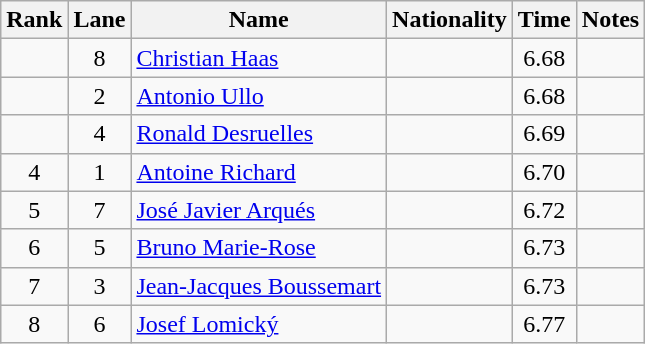<table class="wikitable sortable" style="text-align:center">
<tr>
<th>Rank</th>
<th>Lane</th>
<th>Name</th>
<th>Nationality</th>
<th>Time</th>
<th>Notes</th>
</tr>
<tr>
<td></td>
<td>8</td>
<td align="left"><a href='#'>Christian Haas</a></td>
<td align=left></td>
<td>6.68</td>
<td></td>
</tr>
<tr>
<td></td>
<td>2</td>
<td align="left"><a href='#'>Antonio Ullo</a></td>
<td align=left></td>
<td>6.68</td>
<td></td>
</tr>
<tr>
<td></td>
<td>4</td>
<td align="left"><a href='#'>Ronald Desruelles</a></td>
<td align=left></td>
<td>6.69</td>
<td></td>
</tr>
<tr>
<td>4</td>
<td>1</td>
<td align="left"><a href='#'>Antoine Richard</a></td>
<td align=left></td>
<td>6.70</td>
<td></td>
</tr>
<tr>
<td>5</td>
<td>7</td>
<td align="left"><a href='#'>José Javier Arqués</a></td>
<td align=left></td>
<td>6.72</td>
<td></td>
</tr>
<tr>
<td>6</td>
<td>5</td>
<td align="left"><a href='#'>Bruno Marie-Rose</a></td>
<td align=left></td>
<td>6.73</td>
<td></td>
</tr>
<tr>
<td>7</td>
<td>3</td>
<td align="left"><a href='#'>Jean-Jacques Boussemart</a></td>
<td align=left></td>
<td>6.73</td>
<td></td>
</tr>
<tr>
<td>8</td>
<td>6</td>
<td align="left"><a href='#'>Josef Lomický</a></td>
<td align=left></td>
<td>6.77</td>
<td></td>
</tr>
</table>
